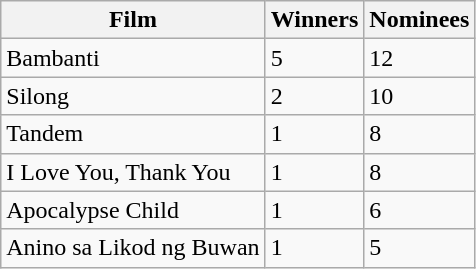<table class="wikitable collapsible autocollapse"  style="text-align:left;">
<tr>
<th>Film</th>
<th>Winners</th>
<th>Nominees</th>
</tr>
<tr>
<td>Bambanti</td>
<td>5</td>
<td>12</td>
</tr>
<tr>
<td>Silong</td>
<td>2</td>
<td>10</td>
</tr>
<tr>
<td>Tandem</td>
<td>1</td>
<td>8</td>
</tr>
<tr>
<td>I Love You, Thank You</td>
<td>1</td>
<td>8</td>
</tr>
<tr>
<td>Apocalypse Child</td>
<td>1</td>
<td>6</td>
</tr>
<tr>
<td>Anino sa Likod ng Buwan</td>
<td>1</td>
<td>5</td>
</tr>
</table>
